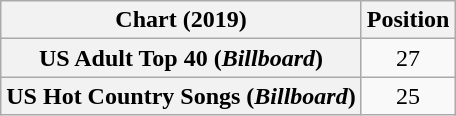<table class="wikitable sortable plainrowheaders" style="text-align:center">
<tr>
<th scope="col">Chart (2019)</th>
<th scope="col">Position</th>
</tr>
<tr>
<th scope="row">US Adult Top 40 (<em>Billboard</em>)</th>
<td>27</td>
</tr>
<tr>
<th scope="row">US Hot Country Songs (<em>Billboard</em>)</th>
<td>25</td>
</tr>
</table>
